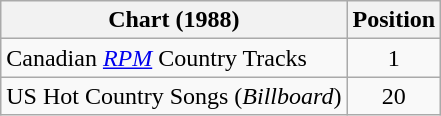<table class="wikitable">
<tr>
<th>Chart (1988)</th>
<th>Position</th>
</tr>
<tr>
<td align="left">Canadian <em><a href='#'>RPM</a></em> Country Tracks</td>
<td align="center">1</td>
</tr>
<tr>
<td>US Hot Country Songs (<em>Billboard</em>)</td>
<td align="center">20</td>
</tr>
</table>
